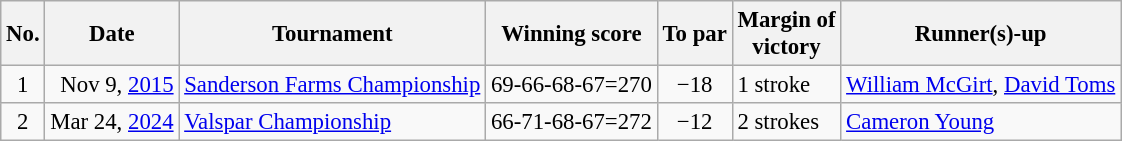<table class="wikitable" style="font-size:95%;">
<tr>
<th>No.</th>
<th>Date</th>
<th>Tournament</th>
<th>Winning score</th>
<th>To par</th>
<th>Margin of<br>victory</th>
<th>Runner(s)-up</th>
</tr>
<tr>
<td align=center>1</td>
<td align=right>Nov 9, <a href='#'>2015</a></td>
<td><a href='#'>Sanderson Farms Championship</a></td>
<td align=right>69-66-68-67=270</td>
<td align=center>−18</td>
<td>1 stroke</td>
<td> <a href='#'>William McGirt</a>,  <a href='#'>David Toms</a></td>
</tr>
<tr>
<td align=center>2</td>
<td align=right>Mar 24, <a href='#'>2024</a></td>
<td><a href='#'>Valspar Championship</a></td>
<td align=right>66-71-68-67=272</td>
<td align=center>−12</td>
<td>2 strokes</td>
<td> <a href='#'>Cameron Young</a></td>
</tr>
</table>
